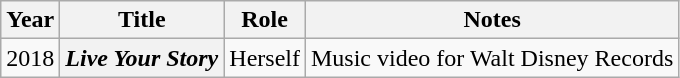<table class="wikitable sortable plainrowheaders">
<tr>
<th scope="col">Year</th>
<th scope="col">Title</th>
<th scope="col">Role</th>
<th class="unsortable">Notes</th>
</tr>
<tr>
<td>2018</td>
<th scope="row"><em>Live Your Story</em></th>
<td>Herself</td>
<td>Music video for Walt Disney Records</td>
</tr>
</table>
